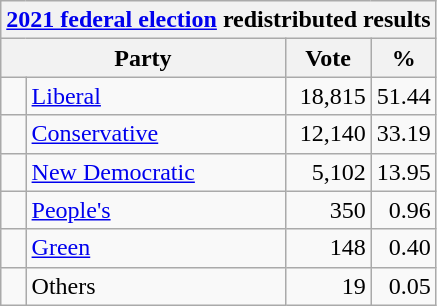<table class="wikitable">
<tr>
<th colspan="4"><a href='#'>2021 federal election</a> redistributed results</th>
</tr>
<tr>
<th bgcolor="#DDDDFF" width="130px" colspan="2">Party</th>
<th bgcolor="#DDDDFF" width="50px">Vote</th>
<th bgcolor="#DDDDFF" width="30px">%</th>
</tr>
<tr>
<td> </td>
<td><a href='#'>Liberal</a></td>
<td align=right>18,815</td>
<td align=right>51.44</td>
</tr>
<tr>
<td> </td>
<td><a href='#'>Conservative</a></td>
<td align=right>12,140</td>
<td align=right>33.19</td>
</tr>
<tr>
<td> </td>
<td><a href='#'>New Democratic</a></td>
<td align=right>5,102</td>
<td align=right>13.95</td>
</tr>
<tr>
<td> </td>
<td><a href='#'>People's</a></td>
<td align=right>350</td>
<td align=right>0.96</td>
</tr>
<tr>
<td> </td>
<td><a href='#'>Green</a></td>
<td align=right>148</td>
<td align=right>0.40</td>
</tr>
<tr>
<td> </td>
<td>Others</td>
<td align=right>19</td>
<td align=right>0.05</td>
</tr>
</table>
